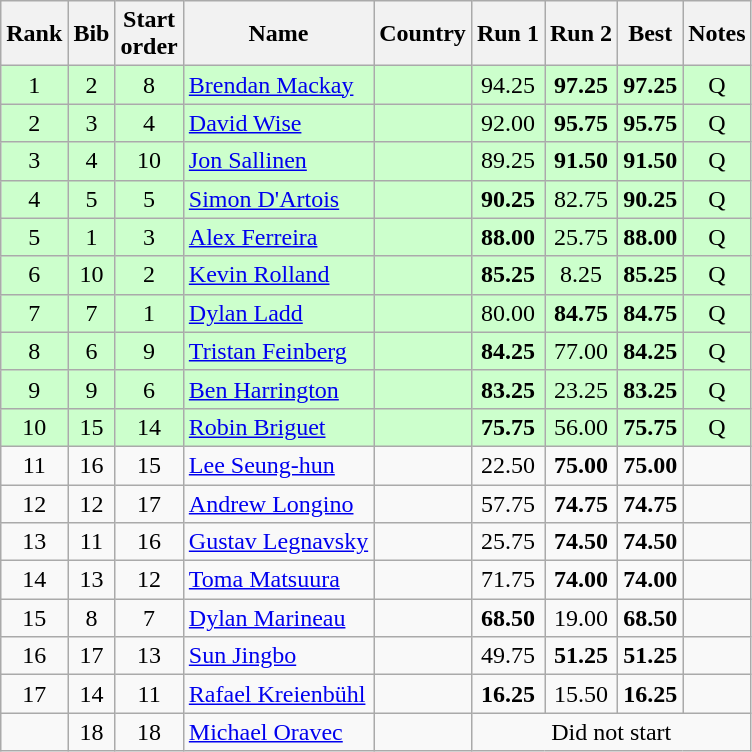<table class="wikitable sortable" style="text-align:center">
<tr>
<th>Rank</th>
<th>Bib</th>
<th>Start<br>order</th>
<th>Name</th>
<th>Country</th>
<th>Run 1</th>
<th>Run 2</th>
<th>Best</th>
<th>Notes</th>
</tr>
<tr bgcolor=ccffcc>
<td>1</td>
<td>2</td>
<td>8</td>
<td align=left><a href='#'>Brendan Mackay</a></td>
<td align=left></td>
<td>94.25</td>
<td><strong>97.25</strong></td>
<td><strong>97.25</strong></td>
<td>Q</td>
</tr>
<tr bgcolor=ccffcc>
<td>2</td>
<td>3</td>
<td>4</td>
<td align=left><a href='#'>David Wise</a></td>
<td align=left></td>
<td>92.00</td>
<td><strong>95.75</strong></td>
<td><strong>95.75</strong></td>
<td>Q</td>
</tr>
<tr bgcolor=ccffcc>
<td>3</td>
<td>4</td>
<td>10</td>
<td align=left><a href='#'>Jon Sallinen</a></td>
<td align=left></td>
<td>89.25</td>
<td><strong>91.50</strong></td>
<td><strong>91.50</strong></td>
<td>Q</td>
</tr>
<tr bgcolor=ccffcc>
<td>4</td>
<td>5</td>
<td>5</td>
<td align=left><a href='#'>Simon D'Artois</a></td>
<td align=left></td>
<td><strong>90.25</strong></td>
<td>82.75</td>
<td><strong>90.25</strong></td>
<td>Q</td>
</tr>
<tr bgcolor=ccffcc>
<td>5</td>
<td>1</td>
<td>3</td>
<td align=left><a href='#'>Alex Ferreira</a></td>
<td align=left></td>
<td><strong>88.00</strong></td>
<td>25.75</td>
<td><strong>88.00</strong></td>
<td>Q</td>
</tr>
<tr bgcolor=ccffcc>
<td>6</td>
<td>10</td>
<td>2</td>
<td align=left><a href='#'>Kevin Rolland</a></td>
<td align=left></td>
<td><strong>85.25</strong></td>
<td>8.25</td>
<td><strong>85.25</strong></td>
<td>Q</td>
</tr>
<tr bgcolor=ccffcc>
<td>7</td>
<td>7</td>
<td>1</td>
<td align=left><a href='#'>Dylan Ladd</a></td>
<td align=left></td>
<td>80.00</td>
<td><strong>84.75</strong></td>
<td><strong>84.75</strong></td>
<td>Q</td>
</tr>
<tr bgcolor=ccffcc>
<td>8</td>
<td>6</td>
<td>9</td>
<td align=left><a href='#'>Tristan Feinberg</a></td>
<td align=left></td>
<td><strong>84.25</strong></td>
<td>77.00</td>
<td><strong>84.25</strong></td>
<td>Q</td>
</tr>
<tr bgcolor=ccffcc>
<td>9</td>
<td>9</td>
<td>6</td>
<td align=left><a href='#'>Ben Harrington</a></td>
<td align=left></td>
<td><strong>83.25</strong></td>
<td>23.25</td>
<td><strong>83.25</strong></td>
<td>Q</td>
</tr>
<tr bgcolor=ccffcc>
<td>10</td>
<td>15</td>
<td>14</td>
<td align=left><a href='#'>Robin Briguet</a></td>
<td align=left></td>
<td><strong>75.75</strong></td>
<td>56.00</td>
<td><strong>75.75</strong></td>
<td>Q</td>
</tr>
<tr>
<td>11</td>
<td>16</td>
<td>15</td>
<td align=left><a href='#'>Lee Seung-hun</a></td>
<td align=left></td>
<td>22.50</td>
<td><strong>75.00</strong></td>
<td><strong>75.00</strong></td>
<td></td>
</tr>
<tr>
<td>12</td>
<td>12</td>
<td>17</td>
<td align=left><a href='#'>Andrew Longino</a></td>
<td align=left></td>
<td>57.75</td>
<td><strong>74.75</strong></td>
<td><strong>74.75</strong></td>
<td></td>
</tr>
<tr>
<td>13</td>
<td>11</td>
<td>16</td>
<td align=left><a href='#'>Gustav Legnavsky</a></td>
<td align=left></td>
<td>25.75</td>
<td><strong>74.50</strong></td>
<td><strong>74.50</strong></td>
<td></td>
</tr>
<tr>
<td>14</td>
<td>13</td>
<td>12</td>
<td align=left><a href='#'>Toma Matsuura</a></td>
<td align=left></td>
<td>71.75</td>
<td><strong>74.00</strong></td>
<td><strong>74.00</strong></td>
<td></td>
</tr>
<tr>
<td>15</td>
<td>8</td>
<td>7</td>
<td align=left><a href='#'>Dylan Marineau</a></td>
<td align=left></td>
<td><strong>68.50</strong></td>
<td>19.00</td>
<td><strong>68.50</strong></td>
<td></td>
</tr>
<tr>
<td>16</td>
<td>17</td>
<td>13</td>
<td align=left><a href='#'>Sun Jingbo</a></td>
<td align=left></td>
<td>49.75</td>
<td><strong>51.25</strong></td>
<td><strong>51.25</strong></td>
<td></td>
</tr>
<tr>
<td>17</td>
<td>14</td>
<td>11</td>
<td align=left><a href='#'>Rafael Kreienbühl</a></td>
<td align=left></td>
<td><strong>16.25</strong></td>
<td>15.50</td>
<td><strong>16.25</strong></td>
<td></td>
</tr>
<tr>
<td></td>
<td>18</td>
<td>18</td>
<td align=left><a href='#'>Michael Oravec</a></td>
<td align=left></td>
<td colspan=4>Did not start</td>
</tr>
</table>
